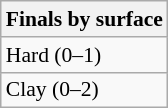<table class=wikitable style=font-size:90%>
<tr>
<th>Finals by surface</th>
</tr>
<tr>
<td>Hard (0–1)</td>
</tr>
<tr>
<td>Clay (0–2)</td>
</tr>
</table>
